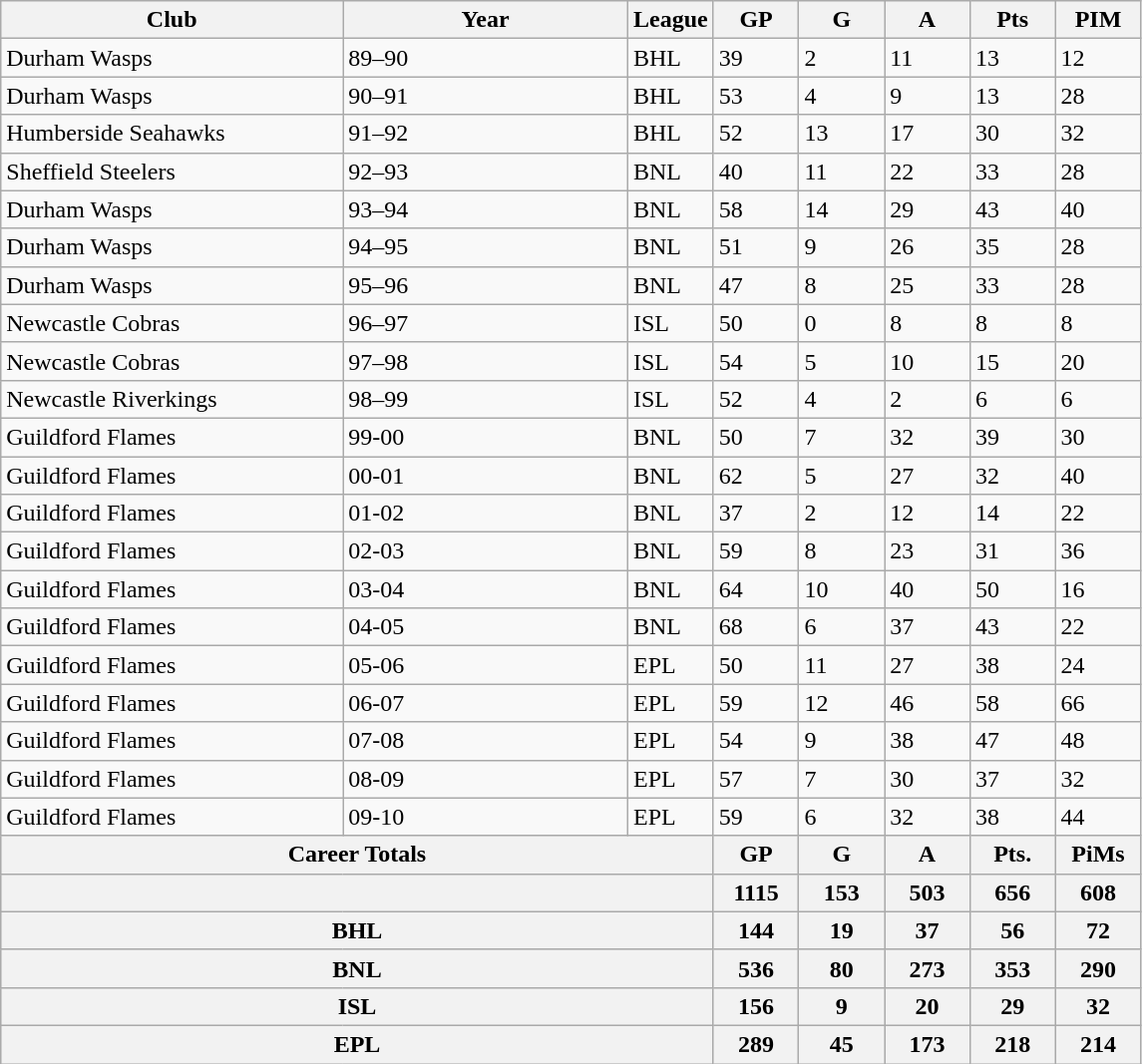<table class="wikitable">
<tr>
<th bgcolor="#DDDDFF" width="30%">Club</th>
<th bgcolor="#DDDDFF" width="25%">Year</th>
<th bgcolor="#DDDDFF" width="7.5%">League</th>
<th bgcolor="#DDDDFF" width="7.5%">GP</th>
<th bgcolor="#DDDDFF" width="7.5%">G</th>
<th bgcolor="#DDDDFF" width="7.5%">A</th>
<th bgcolor="#DDDDFF" width="7.5%">Pts</th>
<th bgcolor="#DDDDFF" width="7.5%">PIM</th>
</tr>
<tr>
<td>Durham Wasps</td>
<td>89–90</td>
<td>BHL</td>
<td>39</td>
<td>2</td>
<td>11</td>
<td>13</td>
<td>12</td>
</tr>
<tr>
<td>Durham Wasps</td>
<td>90–91</td>
<td>BHL</td>
<td>53</td>
<td>4</td>
<td>9</td>
<td>13</td>
<td>28</td>
</tr>
<tr>
<td>Humberside Seahawks</td>
<td>91–92</td>
<td>BHL</td>
<td>52</td>
<td>13</td>
<td>17</td>
<td>30</td>
<td>32</td>
</tr>
<tr>
<td>Sheffield Steelers</td>
<td>92–93</td>
<td>BNL</td>
<td>40</td>
<td>11</td>
<td>22</td>
<td>33</td>
<td>28</td>
</tr>
<tr>
<td>Durham Wasps</td>
<td>93–94</td>
<td>BNL</td>
<td>58</td>
<td>14</td>
<td>29</td>
<td>43</td>
<td>40</td>
</tr>
<tr>
<td>Durham Wasps</td>
<td>94–95</td>
<td>BNL</td>
<td>51</td>
<td>9</td>
<td>26</td>
<td>35</td>
<td>28</td>
</tr>
<tr>
<td>Durham Wasps</td>
<td>95–96</td>
<td>BNL</td>
<td>47</td>
<td>8</td>
<td>25</td>
<td>33</td>
<td>28</td>
</tr>
<tr>
<td>Newcastle Cobras</td>
<td>96–97</td>
<td>ISL</td>
<td>50</td>
<td>0</td>
<td>8</td>
<td>8</td>
<td>8</td>
</tr>
<tr>
<td>Newcastle Cobras</td>
<td>97–98</td>
<td>ISL</td>
<td>54</td>
<td>5</td>
<td>10</td>
<td>15</td>
<td>20</td>
</tr>
<tr>
<td>Newcastle Riverkings</td>
<td>98–99</td>
<td>ISL</td>
<td>52</td>
<td>4</td>
<td>2</td>
<td>6</td>
<td>6</td>
</tr>
<tr>
<td>Guildford Flames</td>
<td>99-00</td>
<td>BNL</td>
<td>50</td>
<td>7</td>
<td>32</td>
<td>39</td>
<td>30</td>
</tr>
<tr>
<td>Guildford Flames</td>
<td>00-01</td>
<td>BNL</td>
<td>62</td>
<td>5</td>
<td>27</td>
<td>32</td>
<td>40</td>
</tr>
<tr>
<td>Guildford Flames</td>
<td>01-02</td>
<td>BNL</td>
<td>37</td>
<td>2</td>
<td>12</td>
<td>14</td>
<td>22</td>
</tr>
<tr>
<td>Guildford Flames</td>
<td>02-03</td>
<td>BNL</td>
<td>59</td>
<td>8</td>
<td>23</td>
<td>31</td>
<td>36</td>
</tr>
<tr>
<td>Guildford Flames</td>
<td>03-04</td>
<td>BNL</td>
<td>64</td>
<td>10</td>
<td>40</td>
<td>50</td>
<td>16</td>
</tr>
<tr>
<td>Guildford Flames</td>
<td>04-05</td>
<td>BNL</td>
<td>68</td>
<td>6</td>
<td>37</td>
<td>43</td>
<td>22</td>
</tr>
<tr>
<td>Guildford Flames</td>
<td>05-06</td>
<td>EPL</td>
<td>50</td>
<td>11</td>
<td>27</td>
<td>38</td>
<td>24</td>
</tr>
<tr>
<td>Guildford Flames</td>
<td>06-07</td>
<td>EPL</td>
<td>59</td>
<td>12</td>
<td>46</td>
<td>58</td>
<td>66</td>
</tr>
<tr>
<td>Guildford Flames</td>
<td>07-08</td>
<td>EPL</td>
<td>54</td>
<td>9</td>
<td>38</td>
<td>47</td>
<td>48</td>
</tr>
<tr>
<td>Guildford Flames</td>
<td>08-09</td>
<td>EPL</td>
<td>57</td>
<td>7</td>
<td>30</td>
<td>37</td>
<td>32</td>
</tr>
<tr>
<td>Guildford Flames</td>
<td>09-10</td>
<td>EPL</td>
<td>59</td>
<td>6</td>
<td>32</td>
<td>38</td>
<td>44</td>
</tr>
<tr ALIGN="center" bgcolor="#e0e0e0">
<th colspan="3" align="center">Career Totals</th>
<th align="center">GP</th>
<th align="center">G</th>
<th align="center">A</th>
<th align="center">Pts.</th>
<th align="center">PiMs</th>
</tr>
<tr ALIGN="center" bgcolor="#e0e0e0">
<th colspan="3" align="center"></th>
<th align="center">1115</th>
<th align="center">153</th>
<th align="center">503</th>
<th align="center">656</th>
<th align="center">608</th>
</tr>
<tr ALIGN="center" bgcolor="#e0e0e0">
<th colspan="3" align="center">BHL</th>
<th align="center">144</th>
<th align="center">19</th>
<th align="center">37</th>
<th align="center">56</th>
<th align="center">72</th>
</tr>
<tr ALIGN="center" bgcolor="#e0e0e0">
<th colspan="3" align="center">BNL</th>
<th align="center">536</th>
<th align="center">80</th>
<th align="center">273</th>
<th align="center">353</th>
<th align="center">290</th>
</tr>
<tr ALIGN="center" bgcolor="#e0e0e0">
<th colspan="3" align="center">ISL</th>
<th align="center">156</th>
<th align="center">9</th>
<th align="center">20</th>
<th align="center">29</th>
<th align="center">32</th>
</tr>
<tr ALIGN="center" bgcolor="#e0e0e0">
<th colspan="3" align="center">EPL</th>
<th align="center">289</th>
<th align="center">45</th>
<th align="center">173</th>
<th align="center">218</th>
<th align="center">214</th>
</tr>
</table>
